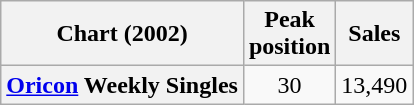<table class="wikitable sortable plainrowheaders">
<tr>
<th scope="col">Chart (2002)</th>
<th scope="col">Peak<br>position</th>
<th scope="col">Sales</th>
</tr>
<tr>
<th scope="row"><a href='#'>Oricon</a> Weekly Singles</th>
<td align="center">30</td>
<td align="center">13,490</td>
</tr>
</table>
